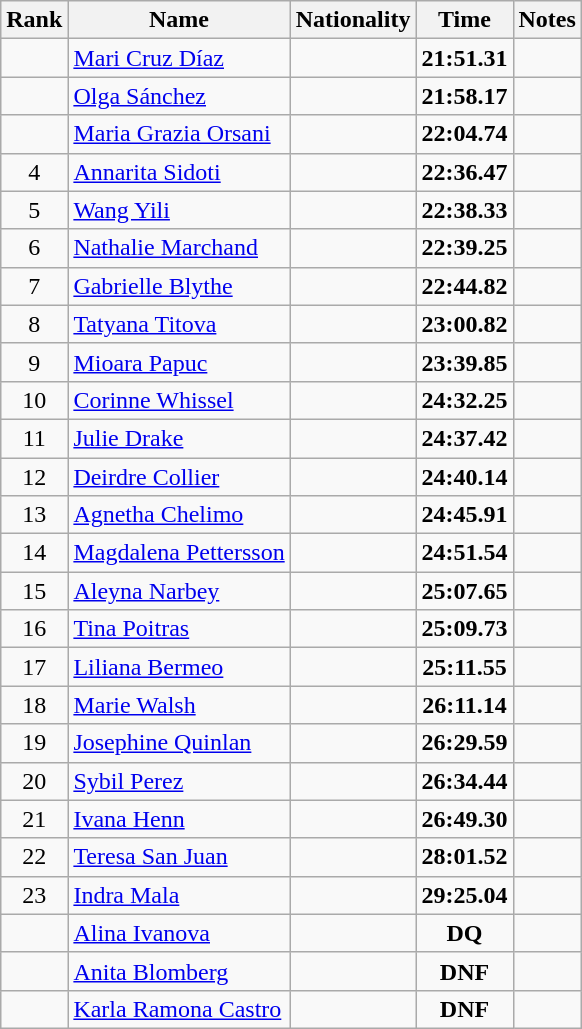<table class="wikitable sortable" style="text-align:center">
<tr>
<th>Rank</th>
<th>Name</th>
<th>Nationality</th>
<th>Time</th>
<th>Notes</th>
</tr>
<tr>
<td></td>
<td align=left><a href='#'>Mari Cruz Díaz</a></td>
<td align=left></td>
<td><strong>21:51.31</strong></td>
<td></td>
</tr>
<tr>
<td></td>
<td align=left><a href='#'>Olga Sánchez</a></td>
<td align=left></td>
<td><strong>21:58.17</strong></td>
<td></td>
</tr>
<tr>
<td></td>
<td align=left><a href='#'>Maria Grazia Orsani</a></td>
<td align=left></td>
<td><strong>22:04.74</strong></td>
<td></td>
</tr>
<tr>
<td>4</td>
<td align=left><a href='#'>Annarita Sidoti</a></td>
<td align=left></td>
<td><strong>22:36.47</strong></td>
<td></td>
</tr>
<tr>
<td>5</td>
<td align=left><a href='#'>Wang Yili</a></td>
<td align=left></td>
<td><strong>22:38.33</strong></td>
<td></td>
</tr>
<tr>
<td>6</td>
<td align=left><a href='#'>Nathalie Marchand</a></td>
<td align=left></td>
<td><strong>22:39.25</strong></td>
<td></td>
</tr>
<tr>
<td>7</td>
<td align=left><a href='#'>Gabrielle Blythe</a></td>
<td align=left></td>
<td><strong>22:44.82</strong></td>
<td></td>
</tr>
<tr>
<td>8</td>
<td align=left><a href='#'>Tatyana Titova</a></td>
<td align=left></td>
<td><strong>23:00.82</strong></td>
<td></td>
</tr>
<tr>
<td>9</td>
<td align=left><a href='#'>Mioara Papuc</a></td>
<td align=left></td>
<td><strong>23:39.85</strong></td>
<td></td>
</tr>
<tr>
<td>10</td>
<td align=left><a href='#'>Corinne Whissel</a></td>
<td align=left></td>
<td><strong>24:32.25</strong></td>
<td></td>
</tr>
<tr>
<td>11</td>
<td align=left><a href='#'>Julie Drake</a></td>
<td align=left></td>
<td><strong>24:37.42</strong></td>
<td></td>
</tr>
<tr>
<td>12</td>
<td align=left><a href='#'>Deirdre Collier</a></td>
<td align=left></td>
<td><strong>24:40.14</strong></td>
<td></td>
</tr>
<tr>
<td>13</td>
<td align=left><a href='#'>Agnetha Chelimo</a></td>
<td align=left></td>
<td><strong>24:45.91</strong></td>
<td></td>
</tr>
<tr>
<td>14</td>
<td align=left><a href='#'>Magdalena Pettersson</a></td>
<td align=left></td>
<td><strong>24:51.54</strong></td>
<td></td>
</tr>
<tr>
<td>15</td>
<td align=left><a href='#'>Aleyna Narbey</a></td>
<td align=left></td>
<td><strong>25:07.65</strong></td>
<td></td>
</tr>
<tr>
<td>16</td>
<td align=left><a href='#'>Tina Poitras</a></td>
<td align=left></td>
<td><strong>25:09.73</strong></td>
<td></td>
</tr>
<tr>
<td>17</td>
<td align=left><a href='#'>Liliana Bermeo</a></td>
<td align=left></td>
<td><strong>25:11.55</strong></td>
<td></td>
</tr>
<tr>
<td>18</td>
<td align=left><a href='#'>Marie Walsh</a></td>
<td align=left></td>
<td><strong>26:11.14</strong></td>
<td></td>
</tr>
<tr>
<td>19</td>
<td align=left><a href='#'>Josephine Quinlan</a></td>
<td align=left></td>
<td><strong>26:29.59</strong></td>
<td></td>
</tr>
<tr>
<td>20</td>
<td align=left><a href='#'>Sybil Perez</a></td>
<td align=left></td>
<td><strong>26:34.44</strong></td>
<td></td>
</tr>
<tr>
<td>21</td>
<td align=left><a href='#'>Ivana Henn</a></td>
<td align=left></td>
<td><strong>26:49.30</strong></td>
<td></td>
</tr>
<tr>
<td>22</td>
<td align=left><a href='#'>Teresa San Juan</a></td>
<td align=left></td>
<td><strong>28:01.52</strong></td>
<td></td>
</tr>
<tr>
<td>23</td>
<td align=left><a href='#'>Indra Mala</a></td>
<td align=left></td>
<td><strong>29:25.04</strong></td>
<td></td>
</tr>
<tr>
<td></td>
<td align=left><a href='#'>Alina Ivanova</a></td>
<td align=left></td>
<td><strong>DQ</strong></td>
<td></td>
</tr>
<tr>
<td></td>
<td align=left><a href='#'>Anita Blomberg</a></td>
<td align=left></td>
<td><strong>DNF</strong></td>
<td></td>
</tr>
<tr>
<td></td>
<td align=left><a href='#'>Karla Ramona Castro</a></td>
<td align=left></td>
<td><strong>DNF</strong></td>
<td></td>
</tr>
</table>
